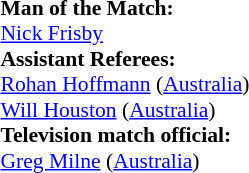<table width=100% style="font-size: 90%">
<tr>
<td><br><strong>Man of the Match:</strong>
<br><a href='#'>Nick Frisby</a><br><strong>Assistant Referees:</strong>
<br><a href='#'>Rohan Hoffmann</a> (<a href='#'>Australia</a>)
<br><a href='#'>Will Houston</a> (<a href='#'>Australia</a>)
<br><strong>Television match official:</strong>
<br><a href='#'>Greg Milne</a> (<a href='#'>Australia</a>)</td>
</tr>
</table>
